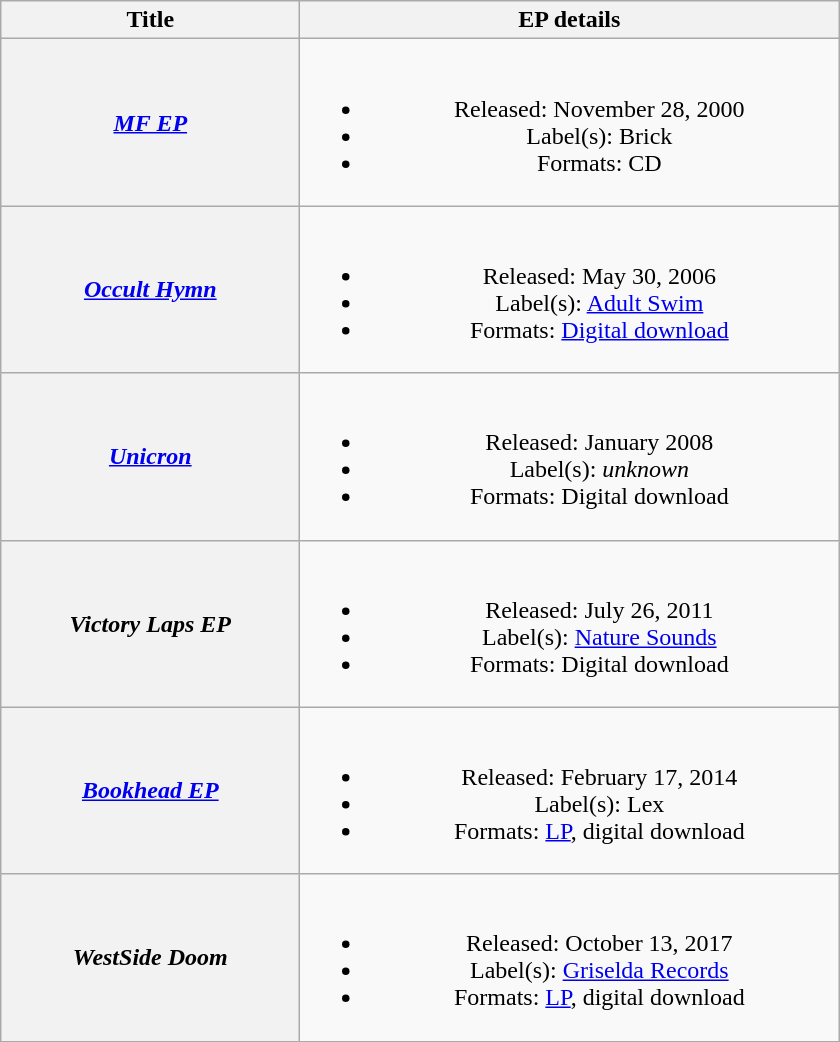<table class="wikitable plainrowheaders" style="text-align:center;">
<tr>
<th scope="col" style="width:12em;">Title</th>
<th scope="col" style="width:22em;">EP details</th>
</tr>
<tr>
<th scope="row"><em><a href='#'>MF EP</a></em><br></th>
<td><br><ul><li>Released: November 28, 2000</li><li>Label(s): Brick</li><li>Formats: CD</li></ul></td>
</tr>
<tr>
<th scope="row"><em><a href='#'>Occult Hymn</a></em><br></th>
<td><br><ul><li>Released: May 30, 2006</li><li>Label(s): <a href='#'>Adult Swim</a></li><li>Formats: <a href='#'>Digital download</a></li></ul></td>
</tr>
<tr>
<th scope="row"><em><a href='#'>Unicron</a></em><br></th>
<td><br><ul><li>Released: January 2008</li><li>Label(s): <em>unknown</em></li><li>Formats: Digital download</li></ul></td>
</tr>
<tr>
<th scope="row"><em>Victory Laps EP</em><br></th>
<td><br><ul><li>Released: July 26, 2011</li><li>Label(s): <a href='#'>Nature Sounds</a></li><li>Formats: Digital download</li></ul></td>
</tr>
<tr>
<th scope="row"><em><a href='#'>Bookhead EP</a></em><br></th>
<td><br><ul><li>Released: February 17, 2014</li><li>Label(s): Lex</li><li>Formats: <a href='#'>LP</a>, digital download</li></ul></td>
</tr>
<tr>
<th scope="row"><em>WestSide Doom</em><br></th>
<td><br><ul><li>Released: October 13, 2017</li><li>Label(s): <a href='#'>Griselda Records</a></li><li>Formats: <a href='#'>LP</a>, digital download</li></ul></td>
</tr>
</table>
